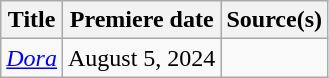<table class="wikitable sortable">
<tr>
<th>Title</th>
<th>Premiere date</th>
<th>Source(s)</th>
</tr>
<tr>
<td><em><a href='#'>Dora</a></em></td>
<td>August 5, 2024</td>
<td></td>
</tr>
</table>
